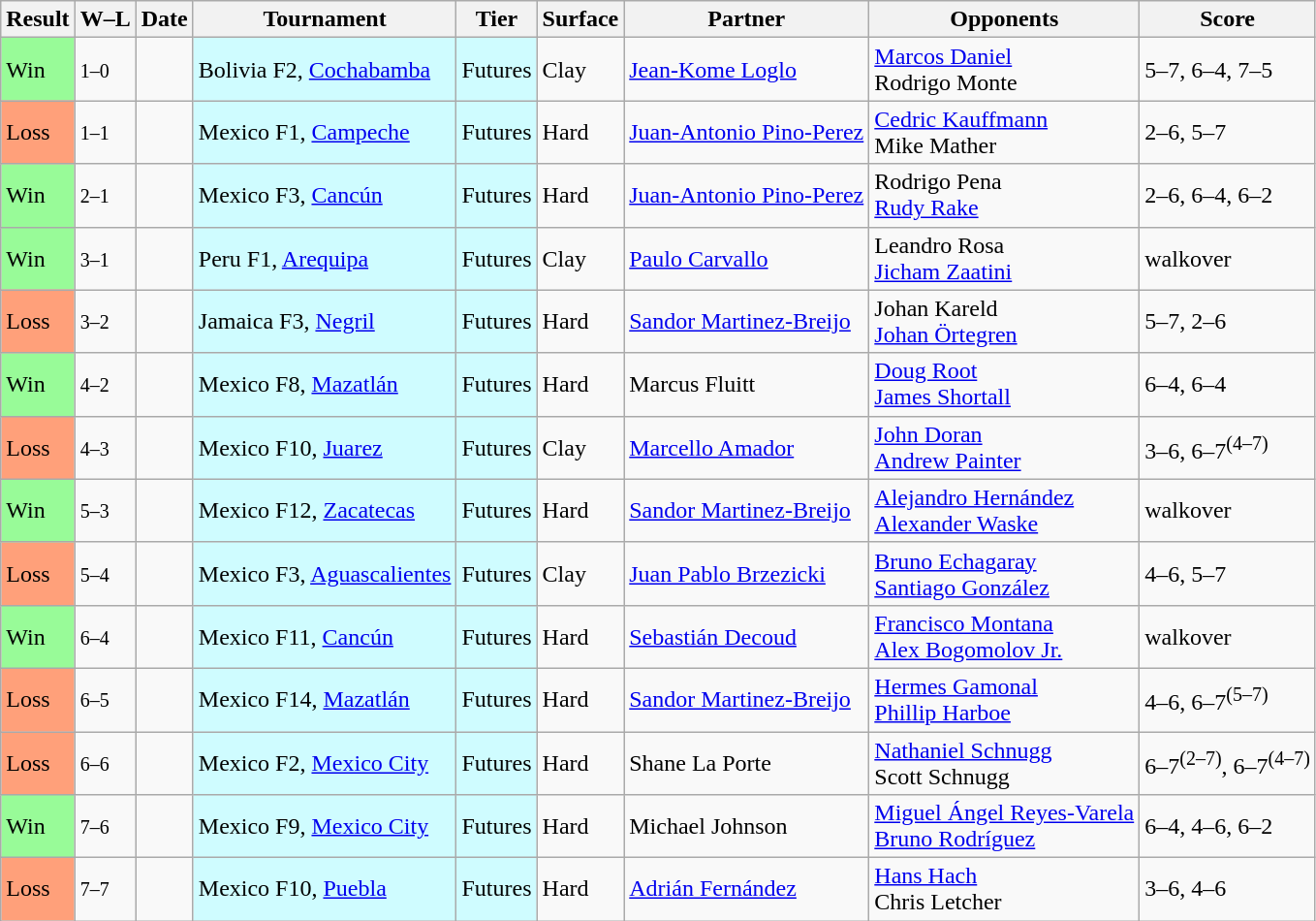<table class="sortable wikitable">
<tr>
<th>Result</th>
<th class="unsortable">W–L</th>
<th>Date</th>
<th>Tournament</th>
<th>Tier</th>
<th>Surface</th>
<th>Partner</th>
<th>Opponents</th>
<th class="unsortable">Score</th>
</tr>
<tr>
<td bgcolor=98FB98>Win</td>
<td><small>1–0</small></td>
<td></td>
<td style="background:#cffcff;">Bolivia F2, <a href='#'>Cochabamba</a></td>
<td style="background:#cffcff;">Futures</td>
<td>Clay</td>
<td> <a href='#'>Jean-Kome Loglo</a></td>
<td> <a href='#'>Marcos Daniel</a> <br>  Rodrigo Monte</td>
<td>5–7, 6–4, 7–5</td>
</tr>
<tr>
<td bgcolor=FFA07A>Loss</td>
<td><small>1–1</small></td>
<td></td>
<td style="background:#cffcff;">Mexico F1, <a href='#'>Campeche</a></td>
<td style="background:#cffcff;">Futures</td>
<td>Hard</td>
<td> <a href='#'>Juan-Antonio Pino-Perez</a></td>
<td> <a href='#'>Cedric Kauffmann</a> <br>  Mike Mather</td>
<td>2–6, 5–7</td>
</tr>
<tr>
<td bgcolor=98FB98>Win</td>
<td><small>2–1</small></td>
<td></td>
<td style="background:#cffcff;">Mexico F3, <a href='#'>Cancún</a></td>
<td style="background:#cffcff;">Futures</td>
<td>Hard</td>
<td> <a href='#'>Juan-Antonio Pino-Perez</a></td>
<td> Rodrigo Pena <br>  <a href='#'>Rudy Rake</a></td>
<td>2–6, 6–4, 6–2</td>
</tr>
<tr>
<td bgcolor=98FB98>Win</td>
<td><small>3–1</small></td>
<td></td>
<td style="background:#cffcff;">Peru F1, <a href='#'>Arequipa</a></td>
<td style="background:#cffcff;">Futures</td>
<td>Clay</td>
<td> <a href='#'>Paulo Carvallo</a></td>
<td> Leandro Rosa <br>  <a href='#'>Jicham Zaatini</a></td>
<td>walkover</td>
</tr>
<tr>
<td bgcolor=FFA07A>Loss</td>
<td><small>3–2</small></td>
<td></td>
<td style="background:#cffcff;">Jamaica F3, <a href='#'>Negril</a></td>
<td style="background:#cffcff;">Futures</td>
<td>Hard</td>
<td> <a href='#'>Sandor Martinez-Breijo</a></td>
<td> Johan Kareld <br>  <a href='#'>Johan Örtegren</a></td>
<td>5–7, 2–6</td>
</tr>
<tr>
<td bgcolor=98FB98>Win</td>
<td><small>4–2</small></td>
<td></td>
<td style="background:#cffcff;">Mexico F8, <a href='#'>Mazatlán</a></td>
<td style="background:#cffcff;">Futures</td>
<td>Hard</td>
<td> Marcus Fluitt</td>
<td> <a href='#'>Doug Root</a> <br>  <a href='#'>James Shortall</a></td>
<td>6–4, 6–4</td>
</tr>
<tr>
<td bgcolor=FFA07A>Loss</td>
<td><small>4–3</small></td>
<td></td>
<td style="background:#cffcff;">Mexico F10, <a href='#'>Juarez</a></td>
<td style="background:#cffcff;">Futures</td>
<td>Clay</td>
<td> <a href='#'>Marcello Amador</a></td>
<td> <a href='#'>John Doran</a> <br>  <a href='#'>Andrew Painter</a></td>
<td>3–6, 6–7<sup>(4–7)</sup></td>
</tr>
<tr>
<td bgcolor=98FB98>Win</td>
<td><small>5–3</small></td>
<td></td>
<td style="background:#cffcff;">Mexico F12, <a href='#'>Zacatecas</a></td>
<td style="background:#cffcff;">Futures</td>
<td>Hard</td>
<td> <a href='#'>Sandor Martinez-Breijo</a></td>
<td> <a href='#'>Alejandro Hernández</a> <br>  <a href='#'>Alexander Waske</a></td>
<td>walkover</td>
</tr>
<tr>
<td bgcolor=FFA07A>Loss</td>
<td><small>5–4</small></td>
<td></td>
<td style="background:#cffcff;">Mexico F3, <a href='#'>Aguascalientes</a></td>
<td style="background:#cffcff;">Futures</td>
<td>Clay</td>
<td> <a href='#'>Juan Pablo Brzezicki</a></td>
<td> <a href='#'>Bruno Echagaray</a> <br>  <a href='#'>Santiago González</a></td>
<td>4–6, 5–7</td>
</tr>
<tr>
<td bgcolor=98FB98>Win</td>
<td><small>6–4</small></td>
<td></td>
<td style="background:#cffcff;">Mexico F11, <a href='#'>Cancún</a></td>
<td style="background:#cffcff;">Futures</td>
<td>Hard</td>
<td> <a href='#'>Sebastián Decoud</a></td>
<td> <a href='#'>Francisco Montana</a> <br>  <a href='#'>Alex Bogomolov Jr.</a></td>
<td>walkover</td>
</tr>
<tr>
<td bgcolor=FFA07A>Loss</td>
<td><small>6–5</small></td>
<td></td>
<td style="background:#cffcff;">Mexico F14, <a href='#'>Mazatlán</a></td>
<td style="background:#cffcff;">Futures</td>
<td>Hard</td>
<td> <a href='#'>Sandor Martinez-Breijo</a></td>
<td> <a href='#'>Hermes Gamonal</a> <br>  <a href='#'>Phillip Harboe</a></td>
<td>4–6, 6–7<sup>(5–7)</sup></td>
</tr>
<tr>
<td bgcolor=FFA07A>Loss</td>
<td><small>6–6</small></td>
<td></td>
<td style="background:#cffcff;">Mexico F2, <a href='#'>Mexico City</a></td>
<td style="background:#cffcff;">Futures</td>
<td>Hard</td>
<td> Shane La Porte</td>
<td> <a href='#'>Nathaniel Schnugg</a> <br>  Scott Schnugg</td>
<td>6–7<sup>(2–7)</sup>, 6–7<sup>(4–7)</sup></td>
</tr>
<tr>
<td bgcolor=98FB98>Win</td>
<td><small>7–6</small></td>
<td></td>
<td style="background:#cffcff;">Mexico F9, <a href='#'>Mexico City</a></td>
<td style="background:#cffcff;">Futures</td>
<td>Hard</td>
<td> Michael Johnson</td>
<td> <a href='#'>Miguel Ángel Reyes-Varela</a> <br>  <a href='#'>Bruno Rodríguez</a></td>
<td>6–4, 4–6, 6–2</td>
</tr>
<tr>
<td bgcolor=FFA07A>Loss</td>
<td><small>7–7</small></td>
<td></td>
<td style="background:#cffcff;">Mexico F10, <a href='#'>Puebla</a></td>
<td style="background:#cffcff;">Futures</td>
<td>Hard</td>
<td> <a href='#'>Adrián Fernández</a></td>
<td> <a href='#'>Hans Hach</a> <br>  Chris Letcher</td>
<td>3–6, 4–6</td>
</tr>
</table>
